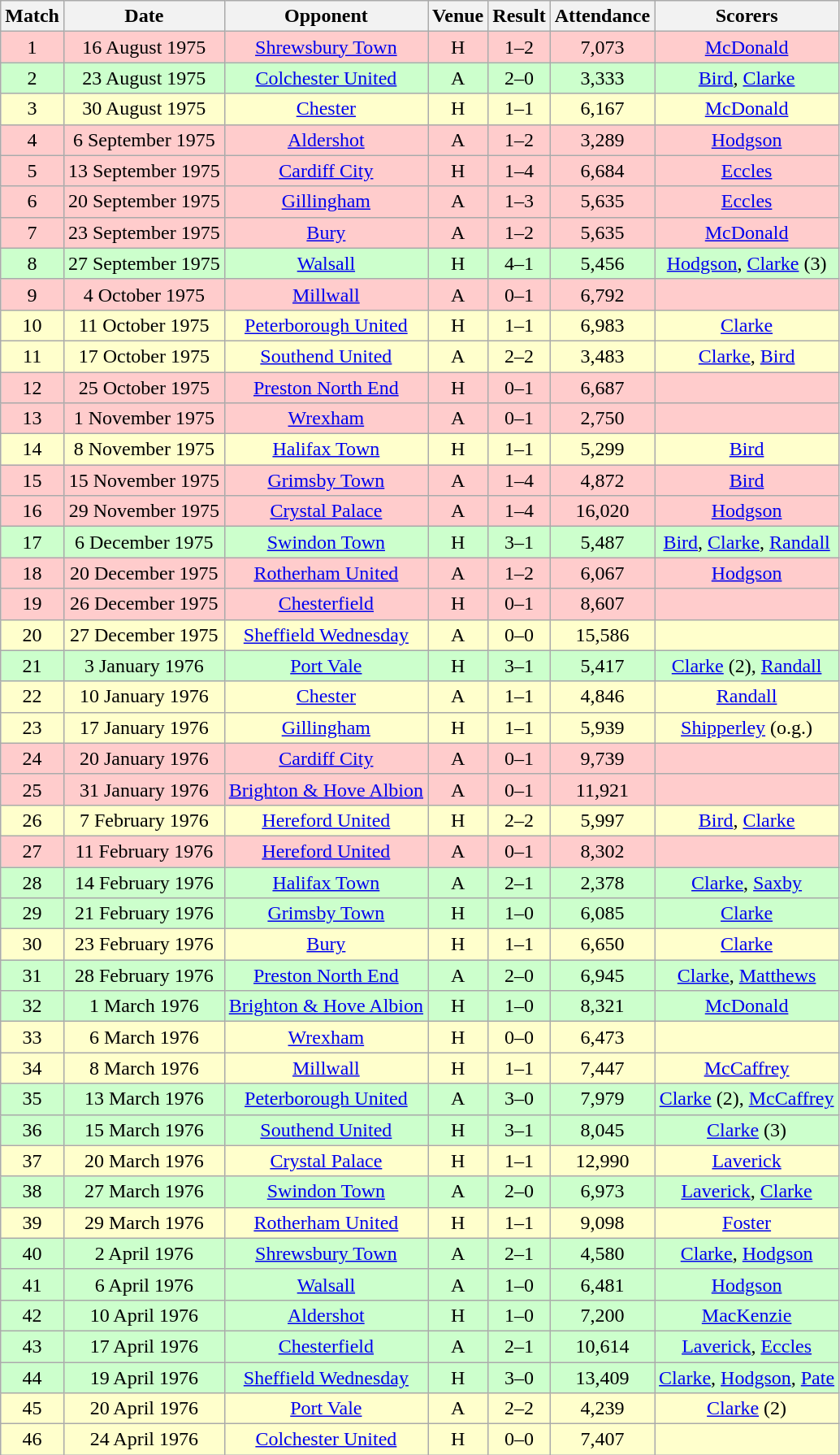<table class="wikitable" style="font-size:100%; text-align:center">
<tr>
<th>Match</th>
<th>Date</th>
<th>Opponent</th>
<th>Venue</th>
<th>Result</th>
<th>Attendance</th>
<th>Scorers</th>
</tr>
<tr style="background: #FFCCCC;">
<td>1</td>
<td>16 August 1975</td>
<td><a href='#'>Shrewsbury Town</a></td>
<td>H</td>
<td>1–2</td>
<td>7,073</td>
<td><a href='#'>McDonald</a></td>
</tr>
<tr style="background: #CCFFCC;">
<td>2</td>
<td>23 August 1975</td>
<td><a href='#'>Colchester United</a></td>
<td>A</td>
<td>2–0</td>
<td>3,333</td>
<td><a href='#'>Bird</a>, <a href='#'>Clarke</a></td>
</tr>
<tr style="background: #FFFFCC;">
<td>3</td>
<td>30 August 1975</td>
<td><a href='#'>Chester</a></td>
<td>H</td>
<td>1–1</td>
<td>6,167</td>
<td><a href='#'>McDonald</a></td>
</tr>
<tr style="background: #FFCCCC;">
<td>4</td>
<td>6 September 1975</td>
<td><a href='#'>Aldershot</a></td>
<td>A</td>
<td>1–2</td>
<td>3,289</td>
<td><a href='#'>Hodgson</a></td>
</tr>
<tr style="background: #FFCCCC;">
<td>5</td>
<td>13 September 1975</td>
<td><a href='#'>Cardiff City</a></td>
<td>H</td>
<td>1–4</td>
<td>6,684</td>
<td><a href='#'>Eccles</a></td>
</tr>
<tr style="background: #FFCCCC;">
<td>6</td>
<td>20 September 1975</td>
<td><a href='#'>Gillingham</a></td>
<td>A</td>
<td>1–3</td>
<td>5,635</td>
<td><a href='#'>Eccles</a></td>
</tr>
<tr style="background: #FFCCCC;">
<td>7</td>
<td>23 September 1975</td>
<td><a href='#'>Bury</a></td>
<td>A</td>
<td>1–2</td>
<td>5,635</td>
<td><a href='#'>McDonald</a></td>
</tr>
<tr style="background: #CCFFCC;">
<td>8</td>
<td>27 September 1975</td>
<td><a href='#'>Walsall</a></td>
<td>H</td>
<td>4–1</td>
<td>5,456</td>
<td><a href='#'>Hodgson</a>, <a href='#'>Clarke</a> (3)</td>
</tr>
<tr style="background: #FFCCCC;">
<td>9</td>
<td>4 October 1975</td>
<td><a href='#'>Millwall</a></td>
<td>A</td>
<td>0–1</td>
<td>6,792</td>
<td></td>
</tr>
<tr style="background: #FFFFCC;">
<td>10</td>
<td>11 October 1975</td>
<td><a href='#'>Peterborough United</a></td>
<td>H</td>
<td>1–1</td>
<td>6,983</td>
<td><a href='#'>Clarke</a></td>
</tr>
<tr style="background: #FFFFCC;">
<td>11</td>
<td>17 October 1975</td>
<td><a href='#'>Southend United</a></td>
<td>A</td>
<td>2–2</td>
<td>3,483</td>
<td><a href='#'>Clarke</a>, <a href='#'>Bird</a></td>
</tr>
<tr style="background: #FFCCCC;">
<td>12</td>
<td>25 October 1975</td>
<td><a href='#'>Preston North End</a></td>
<td>H</td>
<td>0–1</td>
<td>6,687</td>
<td></td>
</tr>
<tr style="background: #FFCCCC;">
<td>13</td>
<td>1 November 1975</td>
<td><a href='#'>Wrexham</a></td>
<td>A</td>
<td>0–1</td>
<td>2,750</td>
<td></td>
</tr>
<tr style="background: #FFFFCC;">
<td>14</td>
<td>8 November 1975</td>
<td><a href='#'>Halifax Town</a></td>
<td>H</td>
<td>1–1</td>
<td>5,299</td>
<td><a href='#'>Bird</a></td>
</tr>
<tr style="background: #FFCCCC;">
<td>15</td>
<td>15 November 1975</td>
<td><a href='#'>Grimsby Town</a></td>
<td>A</td>
<td>1–4</td>
<td>4,872</td>
<td><a href='#'>Bird</a></td>
</tr>
<tr style="background: #FFCCCC;">
<td>16</td>
<td>29 November 1975</td>
<td><a href='#'>Crystal Palace</a></td>
<td>A</td>
<td>1–4</td>
<td>16,020</td>
<td><a href='#'>Hodgson</a></td>
</tr>
<tr style="background: #CCFFCC;">
<td>17</td>
<td>6 December 1975</td>
<td><a href='#'>Swindon Town</a></td>
<td>H</td>
<td>3–1</td>
<td>5,487</td>
<td><a href='#'>Bird</a>, <a href='#'>Clarke</a>, <a href='#'>Randall</a></td>
</tr>
<tr style="background: #FFCCCC;">
<td>18</td>
<td>20 December 1975</td>
<td><a href='#'>Rotherham United</a></td>
<td>A</td>
<td>1–2</td>
<td>6,067</td>
<td><a href='#'>Hodgson</a></td>
</tr>
<tr style="background: #FFCCCC;">
<td>19</td>
<td>26 December 1975</td>
<td><a href='#'>Chesterfield</a></td>
<td>H</td>
<td>0–1</td>
<td>8,607</td>
<td></td>
</tr>
<tr style="background: #FFFFCC;">
<td>20</td>
<td>27 December 1975</td>
<td><a href='#'>Sheffield Wednesday</a></td>
<td>A</td>
<td>0–0</td>
<td>15,586</td>
<td></td>
</tr>
<tr style="background: #CCFFCC;">
<td>21</td>
<td>3 January 1976</td>
<td><a href='#'>Port Vale</a></td>
<td>H</td>
<td>3–1</td>
<td>5,417</td>
<td><a href='#'>Clarke</a> (2), <a href='#'>Randall</a></td>
</tr>
<tr style="background: #FFFFCC;">
<td>22</td>
<td>10 January 1976</td>
<td><a href='#'>Chester</a></td>
<td>A</td>
<td>1–1</td>
<td>4,846</td>
<td><a href='#'>Randall</a></td>
</tr>
<tr style="background: #FFFFCC;">
<td>23</td>
<td>17 January 1976</td>
<td><a href='#'>Gillingham</a></td>
<td>H</td>
<td>1–1</td>
<td>5,939</td>
<td><a href='#'>Shipperley</a> (o.g.)</td>
</tr>
<tr style="background: #FFCCCC;">
<td>24</td>
<td>20 January 1976</td>
<td><a href='#'>Cardiff City</a></td>
<td>A</td>
<td>0–1</td>
<td>9,739</td>
<td></td>
</tr>
<tr style="background: #FFCCCC;">
<td>25</td>
<td>31 January 1976</td>
<td><a href='#'>Brighton & Hove Albion</a></td>
<td>A</td>
<td>0–1</td>
<td>11,921</td>
<td></td>
</tr>
<tr style="background: #FFFFCC;">
<td>26</td>
<td>7 February 1976</td>
<td><a href='#'>Hereford United</a></td>
<td>H</td>
<td>2–2</td>
<td>5,997</td>
<td><a href='#'>Bird</a>, <a href='#'>Clarke</a></td>
</tr>
<tr style="background: #FFCCCC;">
<td>27</td>
<td>11 February 1976</td>
<td><a href='#'>Hereford United</a></td>
<td>A</td>
<td>0–1</td>
<td>8,302</td>
<td></td>
</tr>
<tr style="background: #CCFFCC;">
<td>28</td>
<td>14 February 1976</td>
<td><a href='#'>Halifax Town</a></td>
<td>A</td>
<td>2–1</td>
<td>2,378</td>
<td><a href='#'>Clarke</a>, <a href='#'>Saxby</a></td>
</tr>
<tr style="background: #CCFFCC;">
<td>29</td>
<td>21 February 1976</td>
<td><a href='#'>Grimsby Town</a></td>
<td>H</td>
<td>1–0</td>
<td>6,085</td>
<td><a href='#'>Clarke</a></td>
</tr>
<tr style="background: #FFFFCC;">
<td>30</td>
<td>23 February 1976</td>
<td><a href='#'>Bury</a></td>
<td>H</td>
<td>1–1</td>
<td>6,650</td>
<td><a href='#'>Clarke</a></td>
</tr>
<tr style="background: #CCFFCC;">
<td>31</td>
<td>28 February 1976</td>
<td><a href='#'>Preston North End</a></td>
<td>A</td>
<td>2–0</td>
<td>6,945</td>
<td><a href='#'>Clarke</a>, <a href='#'>Matthews</a></td>
</tr>
<tr style="background: #CCFFCC;">
<td>32</td>
<td>1 March 1976</td>
<td><a href='#'>Brighton & Hove Albion</a></td>
<td>H</td>
<td>1–0</td>
<td>8,321</td>
<td><a href='#'>McDonald</a></td>
</tr>
<tr style="background: #FFFFCC;">
<td>33</td>
<td>6 March 1976</td>
<td><a href='#'>Wrexham</a></td>
<td>H</td>
<td>0–0</td>
<td>6,473</td>
<td></td>
</tr>
<tr style="background: #FFFFCC;">
<td>34</td>
<td>8 March 1976</td>
<td><a href='#'>Millwall</a></td>
<td>H</td>
<td>1–1</td>
<td>7,447</td>
<td><a href='#'>McCaffrey</a></td>
</tr>
<tr style="background: #CCFFCC;">
<td>35</td>
<td>13 March 1976</td>
<td><a href='#'>Peterborough United</a></td>
<td>A</td>
<td>3–0</td>
<td>7,979</td>
<td><a href='#'>Clarke</a> (2), <a href='#'>McCaffrey</a></td>
</tr>
<tr style="background: #CCFFCC;">
<td>36</td>
<td>15 March 1976</td>
<td><a href='#'>Southend United</a></td>
<td>H</td>
<td>3–1</td>
<td>8,045</td>
<td><a href='#'>Clarke</a> (3)</td>
</tr>
<tr style="background: #FFFFCC;">
<td>37</td>
<td>20 March 1976</td>
<td><a href='#'>Crystal Palace</a></td>
<td>H</td>
<td>1–1</td>
<td>12,990</td>
<td><a href='#'>Laverick</a></td>
</tr>
<tr style="background: #CCFFCC;">
<td>38</td>
<td>27 March 1976</td>
<td><a href='#'>Swindon Town</a></td>
<td>A</td>
<td>2–0</td>
<td>6,973</td>
<td><a href='#'>Laverick</a>, <a href='#'>Clarke</a></td>
</tr>
<tr style="background: #FFFFCC;">
<td>39</td>
<td>29 March 1976</td>
<td><a href='#'>Rotherham United</a></td>
<td>H</td>
<td>1–1</td>
<td>9,098</td>
<td><a href='#'>Foster</a></td>
</tr>
<tr style="background: #CCFFCC;">
<td>40</td>
<td>2 April 1976</td>
<td><a href='#'>Shrewsbury Town</a></td>
<td>A</td>
<td>2–1</td>
<td>4,580</td>
<td><a href='#'>Clarke</a>, <a href='#'>Hodgson</a></td>
</tr>
<tr style="background: #CCFFCC;">
<td>41</td>
<td>6 April 1976</td>
<td><a href='#'>Walsall</a></td>
<td>A</td>
<td>1–0</td>
<td>6,481</td>
<td><a href='#'>Hodgson</a></td>
</tr>
<tr style="background: #CCFFCC;">
<td>42</td>
<td>10 April 1976</td>
<td><a href='#'>Aldershot</a></td>
<td>H</td>
<td>1–0</td>
<td>7,200</td>
<td><a href='#'>MacKenzie</a></td>
</tr>
<tr style="background: #CCFFCC;">
<td>43</td>
<td>17 April 1976</td>
<td><a href='#'>Chesterfield</a></td>
<td>A</td>
<td>2–1</td>
<td>10,614</td>
<td><a href='#'>Laverick</a>, <a href='#'>Eccles</a></td>
</tr>
<tr style="background: #CCFFCC;">
<td>44</td>
<td>19 April 1976</td>
<td><a href='#'>Sheffield Wednesday</a></td>
<td>H</td>
<td>3–0</td>
<td>13,409</td>
<td><a href='#'>Clarke</a>, <a href='#'>Hodgson</a>, <a href='#'>Pate</a></td>
</tr>
<tr style="background: #FFFFCC;">
<td>45</td>
<td>20 April 1976</td>
<td><a href='#'>Port Vale</a></td>
<td>A</td>
<td>2–2</td>
<td>4,239</td>
<td><a href='#'>Clarke</a> (2)</td>
</tr>
<tr style="background: #FFFFCC;">
<td>46</td>
<td>24 April 1976</td>
<td><a href='#'>Colchester United</a></td>
<td>H</td>
<td>0–0</td>
<td>7,407</td>
<td></td>
</tr>
</table>
